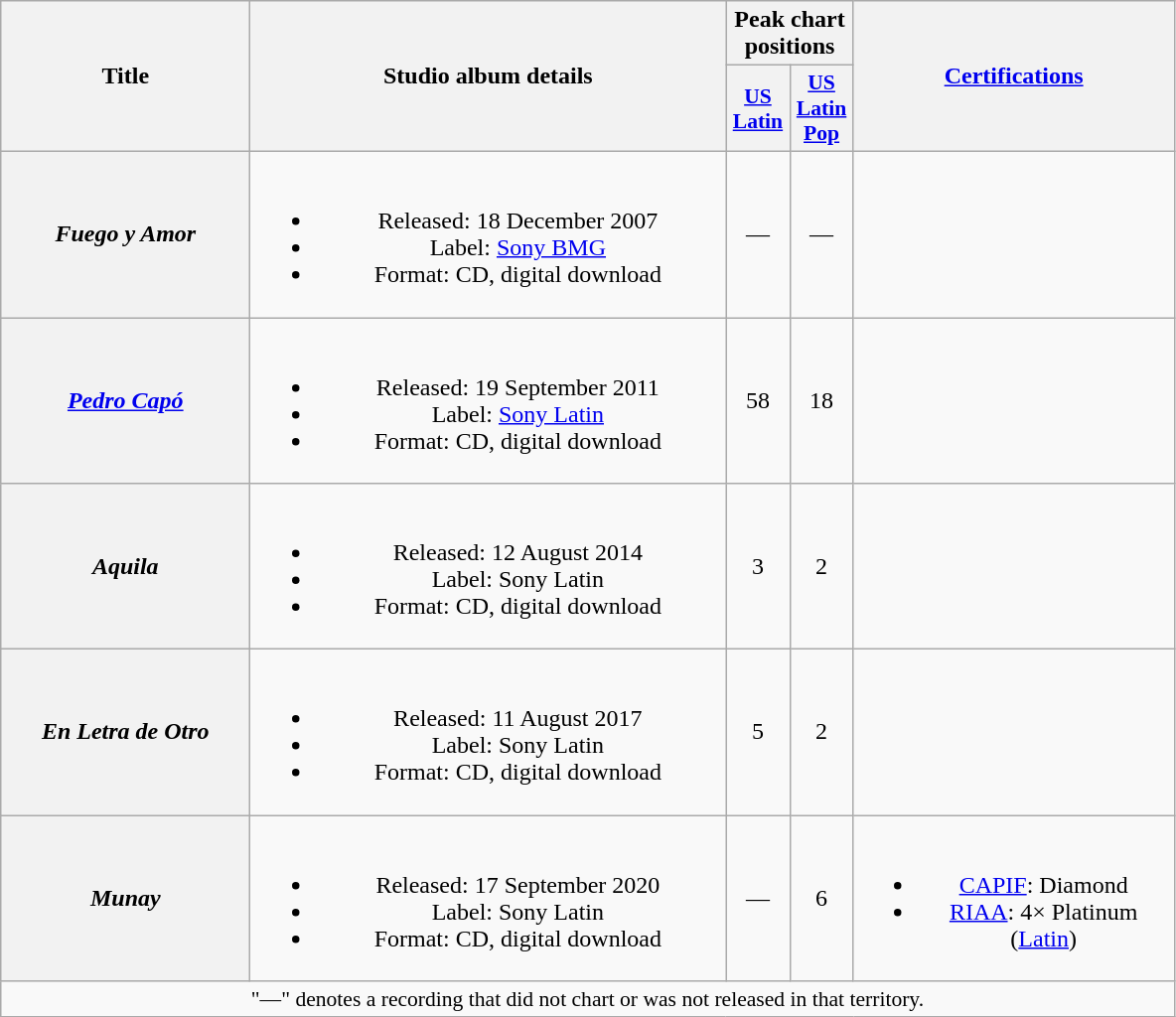<table class="wikitable plainrowheaders" style="text-align:center;">
<tr>
<th scope="col" rowspan="2" style="width:10em;">Title</th>
<th scope="col" rowspan="2" style="width:19.5em;">Studio album details</th>
<th scope="col" colspan="2">Peak chart positions</th>
<th scope="col" rowspan="2" style="width:13em;"><a href='#'>Certifications</a></th>
</tr>
<tr>
<th scope="col" style="width:2.5em;font-size:90%;"><a href='#'>US<br>Latin</a><br></th>
<th scope="col" style="width:2.5em;font-size:90%;"><a href='#'>US<br>Latin<br>Pop</a><br></th>
</tr>
<tr>
<th scope="row"><em>Fuego y Amor</em></th>
<td><br><ul><li>Released: 18 December 2007</li><li>Label: <a href='#'>Sony BMG</a></li><li>Format: CD, digital download</li></ul></td>
<td>—</td>
<td>—</td>
<td></td>
</tr>
<tr>
<th scope="row"><em><a href='#'>Pedro Capó</a></em></th>
<td><br><ul><li>Released: 19 September 2011</li><li>Label: <a href='#'>Sony Latin</a></li><li>Format: CD, digital download</li></ul></td>
<td>58</td>
<td>18</td>
<td></td>
</tr>
<tr>
<th scope="row"><em>Aquila</em></th>
<td><br><ul><li>Released: 12 August 2014</li><li>Label: Sony Latin</li><li>Format: CD, digital download</li></ul></td>
<td>3</td>
<td>2</td>
<td></td>
</tr>
<tr>
<th scope="row"><em>En Letra de Otro</em></th>
<td><br><ul><li>Released: 11 August 2017</li><li>Label: Sony Latin</li><li>Format: CD, digital download</li></ul></td>
<td>5</td>
<td>2</td>
<td></td>
</tr>
<tr>
<th scope="row"><em>Munay</em></th>
<td><br><ul><li>Released: 17 September 2020</li><li>Label: Sony Latin</li><li>Format: CD, digital download</li></ul></td>
<td>—</td>
<td>6</td>
<td><br><ul><li><a href='#'>CAPIF</a>: Diamond</li><li><a href='#'>RIAA</a>: 4× Platinum <span>(<a href='#'>Latin</a>)</span></li></ul></td>
</tr>
<tr>
<td colspan="15" style="font-size:90%">"—" denotes a recording that did not chart or was not released in that territory.</td>
</tr>
</table>
